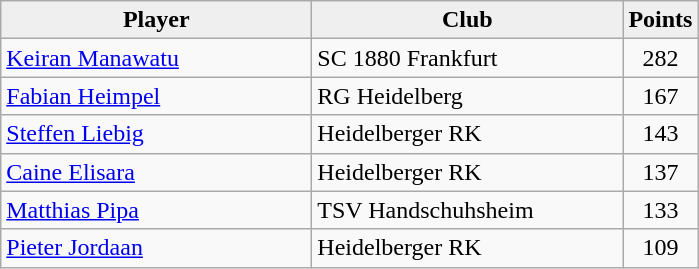<table class="wikitable" style="text-align: center;">
<tr>
<th style="background:#efefef; width:200px;">Player</th>
<th style="background:#efefef; width:200px;">Club</th>
<th style="background:#efefef; width:20px;">Points</th>
</tr>
<tr align=left>
<td> <a href='#'>Keiran Manawatu</a></td>
<td>SC 1880 Frankfurt</td>
<td align=center>282</td>
</tr>
<tr align=left>
<td> <a href='#'>Fabian Heimpel</a></td>
<td>RG Heidelberg</td>
<td align=center>167</td>
</tr>
<tr align=left>
<td> <a href='#'>Steffen Liebig</a></td>
<td>Heidelberger RK</td>
<td align=center>143</td>
</tr>
<tr align=left>
<td> <a href='#'>Caine Elisara</a></td>
<td>Heidelberger RK</td>
<td align=center>137</td>
</tr>
<tr align=left>
<td> <a href='#'>Matthias Pipa</a></td>
<td>TSV Handschuhsheim</td>
<td align=center>133</td>
</tr>
<tr align=left>
<td> <a href='#'>Pieter Jordaan</a></td>
<td>Heidelberger RK</td>
<td align=center>109</td>
</tr>
</table>
